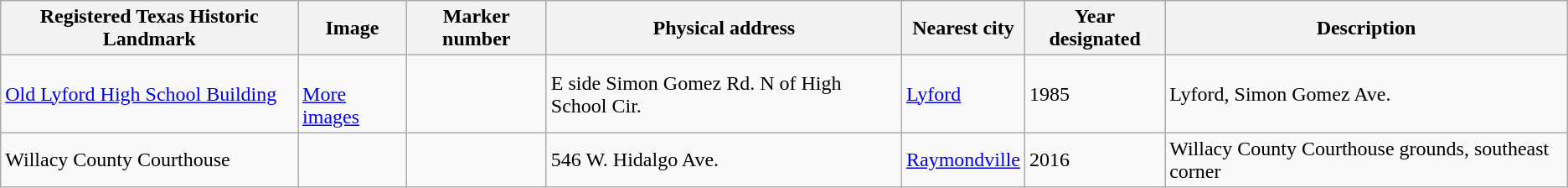<table class="wikitable sortable">
<tr>
<th>Registered Texas Historic Landmark</th>
<th>Image</th>
<th>Marker number</th>
<th>Physical address</th>
<th>Nearest city</th>
<th>Year designated</th>
<th>Description</th>
</tr>
<tr>
<td><a href='#'>Old Lyford High School Building</a></td>
<td><br> <a href='#'>More images</a></td>
<td></td>
<td>E side Simon Gomez Rd. N of High School Cir.<br></td>
<td><a href='#'>Lyford</a></td>
<td>1985</td>
<td>Lyford, Simon Gomez Ave.</td>
</tr>
<tr>
<td>Willacy County Courthouse</td>
<td></td>
<td></td>
<td>546 W. Hidalgo Ave.<br></td>
<td><a href='#'>Raymondville</a></td>
<td>2016</td>
<td>Willacy County Courthouse grounds, southeast corner</td>
</tr>
</table>
